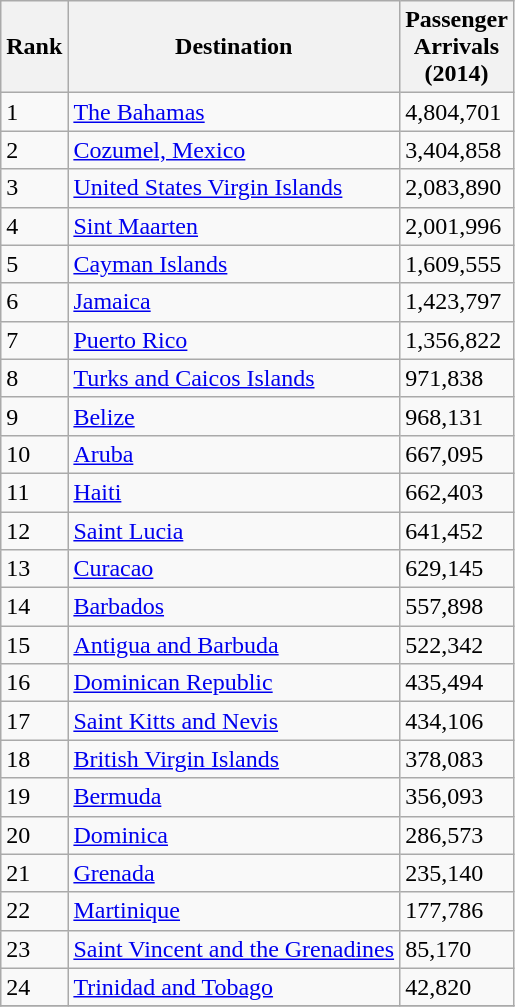<table class="wikitable sortable">
<tr>
<th>Rank</th>
<th>Destination</th>
<th>Passenger<br>Arrivals<br>(2014)</th>
</tr>
<tr>
<td>1</td>
<td><a href='#'>The Bahamas</a></td>
<td>4,804,701</td>
</tr>
<tr>
<td>2</td>
<td><a href='#'>Cozumel, Mexico</a></td>
<td>3,404,858</td>
</tr>
<tr>
<td>3</td>
<td><a href='#'>United States Virgin Islands</a></td>
<td>2,083,890</td>
</tr>
<tr>
<td>4</td>
<td><a href='#'>Sint Maarten</a></td>
<td>2,001,996</td>
</tr>
<tr>
<td>5</td>
<td><a href='#'>Cayman Islands</a></td>
<td>1,609,555</td>
</tr>
<tr>
<td>6</td>
<td><a href='#'>Jamaica</a></td>
<td>1,423,797</td>
</tr>
<tr>
<td>7</td>
<td><a href='#'>Puerto Rico</a></td>
<td>1,356,822</td>
</tr>
<tr>
<td>8</td>
<td><a href='#'>Turks and Caicos Islands</a></td>
<td>971,838</td>
</tr>
<tr>
<td>9</td>
<td><a href='#'>Belize</a></td>
<td>968,131</td>
</tr>
<tr>
<td>10</td>
<td><a href='#'>Aruba</a></td>
<td>667,095</td>
</tr>
<tr>
<td>11</td>
<td><a href='#'>Haiti</a></td>
<td>662,403</td>
</tr>
<tr>
<td>12</td>
<td><a href='#'>Saint Lucia</a></td>
<td>641,452</td>
</tr>
<tr>
<td>13</td>
<td><a href='#'>Curacao</a></td>
<td>629,145</td>
</tr>
<tr>
<td>14</td>
<td><a href='#'>Barbados</a></td>
<td>557,898</td>
</tr>
<tr>
<td>15</td>
<td><a href='#'>Antigua and Barbuda</a></td>
<td>522,342</td>
</tr>
<tr>
<td>16</td>
<td><a href='#'>Dominican Republic</a></td>
<td>435,494</td>
</tr>
<tr>
<td>17</td>
<td><a href='#'>Saint Kitts and Nevis</a></td>
<td>434,106</td>
</tr>
<tr>
<td>18</td>
<td><a href='#'>British Virgin Islands</a></td>
<td>378,083</td>
</tr>
<tr>
<td>19</td>
<td><a href='#'>Bermuda</a></td>
<td>356,093</td>
</tr>
<tr>
<td>20</td>
<td><a href='#'>Dominica</a></td>
<td>286,573</td>
</tr>
<tr>
<td>21</td>
<td><a href='#'>Grenada</a></td>
<td>235,140</td>
</tr>
<tr>
<td>22</td>
<td><a href='#'>Martinique</a></td>
<td>177,786</td>
</tr>
<tr>
<td>23</td>
<td><a href='#'>Saint Vincent and the Grenadines</a></td>
<td>85,170</td>
</tr>
<tr>
<td>24</td>
<td><a href='#'>Trinidad and Tobago</a></td>
<td>42,820</td>
</tr>
<tr>
</tr>
</table>
